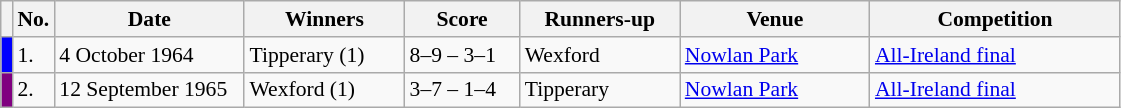<table class="wikitable" style="font-size:90%">
<tr>
<th width=1></th>
<th width=5>No.</th>
<th width=120>Date</th>
<th width=100>Winners</th>
<th width=70>Score</th>
<th width=100>Runners-up</th>
<th width=120>Venue</th>
<th width=160>Competition</th>
</tr>
<tr>
<td style="background-color:#0000ff"></td>
<td>1.</td>
<td>4 October 1964</td>
<td>Tipperary (1)</td>
<td>8–9 – 3–1</td>
<td>Wexford</td>
<td><a href='#'>Nowlan Park</a></td>
<td><a href='#'>All-Ireland final</a></td>
</tr>
<tr>
<td style="background-color:#800080"></td>
<td>2.</td>
<td>12 September 1965</td>
<td>Wexford (1)</td>
<td>3–7 – 1–4</td>
<td>Tipperary</td>
<td><a href='#'>Nowlan Park</a></td>
<td><a href='#'>All-Ireland final</a></td>
</tr>
</table>
